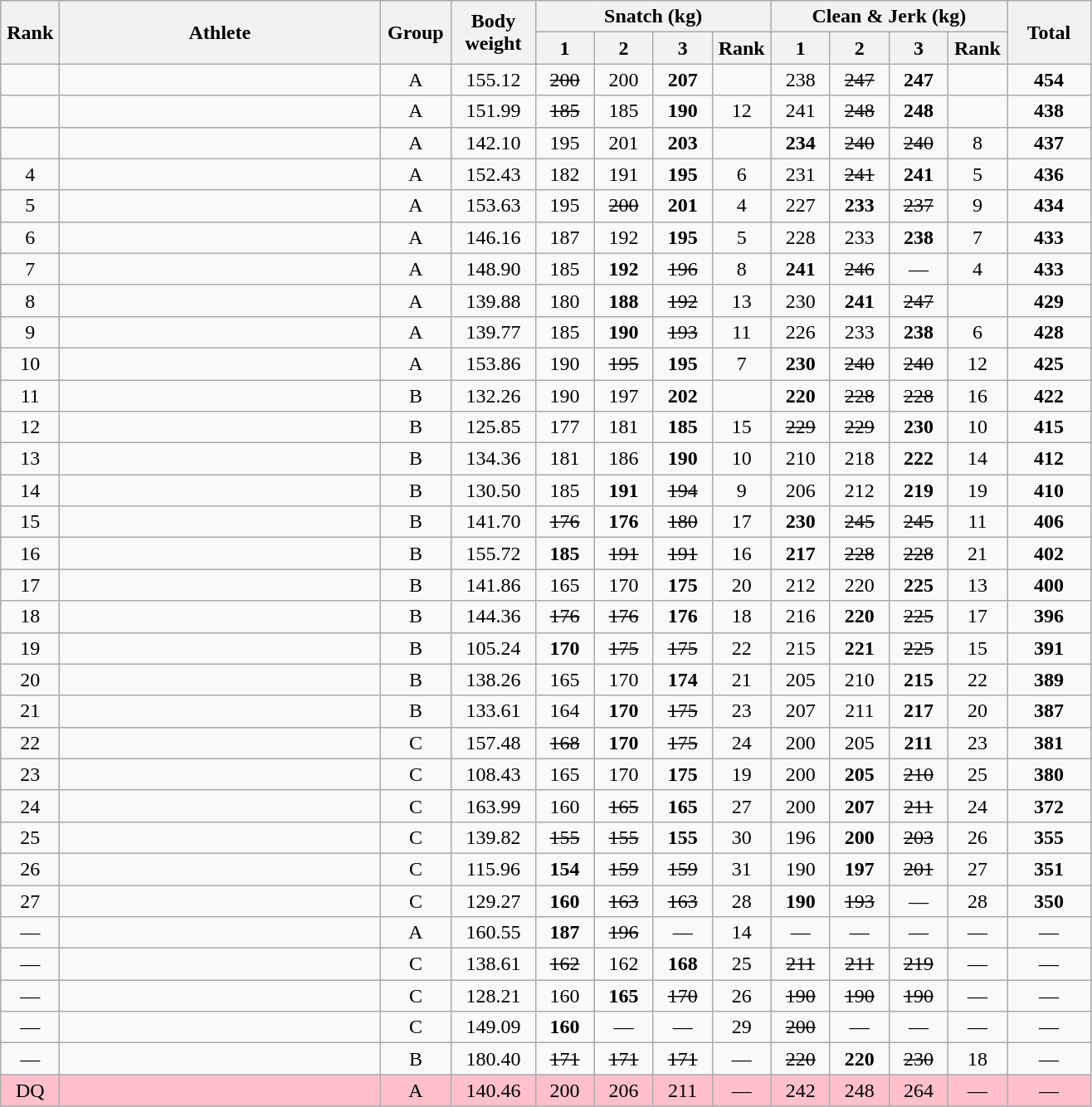<table class = "wikitable" style="text-align:center;">
<tr>
<th rowspan=2 width=40>Rank</th>
<th rowspan=2 width=250>Athlete</th>
<th rowspan=2 width=50>Group</th>
<th rowspan=2 width=60>Body weight</th>
<th colspan=4>Snatch (kg)</th>
<th colspan=4>Clean & Jerk (kg)</th>
<th rowspan=2 width=60>Total</th>
</tr>
<tr>
<th width=40>1</th>
<th width=40>2</th>
<th width=40>3</th>
<th width=40>Rank</th>
<th width=40>1</th>
<th width=40>2</th>
<th width=40>3</th>
<th width=40>Rank</th>
</tr>
<tr>
<td></td>
<td align=left></td>
<td>A</td>
<td>155.12</td>
<td><s>200 </s></td>
<td>200</td>
<td><strong>207</strong></td>
<td></td>
<td>238</td>
<td><s>247 </s></td>
<td><strong>247</strong></td>
<td></td>
<td><strong>454</strong></td>
</tr>
<tr>
<td></td>
<td align=left></td>
<td>A</td>
<td>151.99</td>
<td><s>185 </s></td>
<td>185</td>
<td><strong>190</strong></td>
<td>12</td>
<td>241</td>
<td><s>248 </s></td>
<td><strong>248</strong></td>
<td></td>
<td><strong>438</strong></td>
</tr>
<tr>
<td></td>
<td align=left></td>
<td>A</td>
<td>142.10</td>
<td>195</td>
<td>201</td>
<td><strong>203</strong></td>
<td></td>
<td><strong>234</strong></td>
<td><s>240 </s></td>
<td><s>240 </s></td>
<td>8</td>
<td><strong>437</strong></td>
</tr>
<tr>
<td>4</td>
<td align=left></td>
<td>A</td>
<td>152.43</td>
<td>182</td>
<td>191</td>
<td><strong>195</strong></td>
<td>6</td>
<td>231</td>
<td><s>241 </s></td>
<td><strong>241</strong></td>
<td>5</td>
<td><strong>436</strong></td>
</tr>
<tr>
<td>5</td>
<td align=left></td>
<td>A</td>
<td>153.63</td>
<td>195</td>
<td><s>200 </s></td>
<td><strong>201</strong></td>
<td>4</td>
<td>227</td>
<td><strong>233</strong></td>
<td><s>237 </s></td>
<td>9</td>
<td><strong>434</strong></td>
</tr>
<tr>
<td>6</td>
<td align=left></td>
<td>A</td>
<td>146.16</td>
<td>187</td>
<td>192</td>
<td><strong>195</strong></td>
<td>5</td>
<td>228</td>
<td>233</td>
<td><strong>238</strong></td>
<td>7</td>
<td><strong>433</strong></td>
</tr>
<tr>
<td>7</td>
<td align=left></td>
<td>A</td>
<td>148.90</td>
<td>185</td>
<td><strong>192</strong></td>
<td><s>196 </s></td>
<td>8</td>
<td><strong>241</strong></td>
<td><s>246 </s></td>
<td>—</td>
<td>4</td>
<td><strong>433</strong></td>
</tr>
<tr>
<td>8</td>
<td align=left></td>
<td>A</td>
<td>139.88</td>
<td>180</td>
<td><strong>188</strong></td>
<td><s>192 </s></td>
<td>13</td>
<td>230</td>
<td><strong>241</strong></td>
<td><s>247 </s></td>
<td></td>
<td><strong>429</strong></td>
</tr>
<tr>
<td>9</td>
<td align=left></td>
<td>A</td>
<td>139.77</td>
<td>185</td>
<td><strong>190</strong></td>
<td><s>193 </s></td>
<td>11</td>
<td>226</td>
<td>233</td>
<td><strong>238</strong></td>
<td>6</td>
<td><strong>428</strong></td>
</tr>
<tr>
<td>10</td>
<td align=left></td>
<td>A</td>
<td>153.86</td>
<td>190</td>
<td><s>195 </s></td>
<td><strong>195</strong></td>
<td>7</td>
<td><strong>230</strong></td>
<td><s>240 </s></td>
<td><s>240 </s></td>
<td>12</td>
<td><strong>425</strong></td>
</tr>
<tr>
<td>11</td>
<td align=left></td>
<td>B</td>
<td>132.26</td>
<td>190</td>
<td>197</td>
<td><strong>202</strong></td>
<td></td>
<td><strong>220</strong></td>
<td><s>228 </s></td>
<td><s>228 </s></td>
<td>16</td>
<td><strong>422</strong></td>
</tr>
<tr>
<td>12</td>
<td align=left></td>
<td>B</td>
<td>125.85</td>
<td>177</td>
<td>181</td>
<td><strong>185</strong></td>
<td>15</td>
<td><s>229 </s></td>
<td><s>229 </s></td>
<td><strong>230</strong></td>
<td>10</td>
<td><strong>415</strong></td>
</tr>
<tr>
<td>13</td>
<td align=left></td>
<td>B</td>
<td>134.36</td>
<td>181</td>
<td>186</td>
<td><strong>190</strong></td>
<td>10</td>
<td>210</td>
<td>218</td>
<td><strong>222</strong></td>
<td>14</td>
<td><strong>412</strong></td>
</tr>
<tr>
<td>14</td>
<td align=left></td>
<td>B</td>
<td>130.50</td>
<td>185</td>
<td><strong>191</strong></td>
<td><s>194 </s></td>
<td>9</td>
<td>206</td>
<td>212</td>
<td><strong>219</strong></td>
<td>19</td>
<td><strong>410</strong></td>
</tr>
<tr>
<td>15</td>
<td align=left></td>
<td>B</td>
<td>141.70</td>
<td><s>176 </s></td>
<td><strong>176</strong></td>
<td><s>180 </s></td>
<td>17</td>
<td><strong>230</strong></td>
<td><s>245 </s></td>
<td><s>245 </s></td>
<td>11</td>
<td><strong>406</strong></td>
</tr>
<tr>
<td>16</td>
<td align=left></td>
<td>B</td>
<td>155.72</td>
<td><strong>185</strong></td>
<td><s>191 </s></td>
<td><s>191 </s></td>
<td>16</td>
<td><strong>217</strong></td>
<td><s>228 </s></td>
<td><s>228 </s></td>
<td>21</td>
<td><strong>402</strong></td>
</tr>
<tr>
<td>17</td>
<td align=left></td>
<td>B</td>
<td>141.86</td>
<td>165</td>
<td>170</td>
<td><strong>175</strong></td>
<td>20</td>
<td>212</td>
<td>220</td>
<td><strong>225</strong></td>
<td>13</td>
<td><strong>400</strong></td>
</tr>
<tr>
<td>18</td>
<td align=left></td>
<td>B</td>
<td>144.36</td>
<td><s>176 </s></td>
<td><s>176 </s></td>
<td><strong>176</strong></td>
<td>18</td>
<td>216</td>
<td><strong>220</strong></td>
<td><s>225 </s></td>
<td>17</td>
<td><strong>396</strong></td>
</tr>
<tr>
<td>19</td>
<td align=left></td>
<td>B</td>
<td>105.24</td>
<td><strong>170</strong></td>
<td><s>175 </s></td>
<td><s>175 </s></td>
<td>22</td>
<td>215</td>
<td><strong>221</strong></td>
<td><s>225 </s></td>
<td>15</td>
<td><strong>391</strong></td>
</tr>
<tr>
<td>20</td>
<td align=left></td>
<td>B</td>
<td>138.26</td>
<td>165</td>
<td>170</td>
<td><strong>174</strong></td>
<td>21</td>
<td>205</td>
<td>210</td>
<td><strong>215</strong></td>
<td>22</td>
<td><strong>389</strong></td>
</tr>
<tr>
<td>21</td>
<td align=left></td>
<td>B</td>
<td>133.61</td>
<td>164</td>
<td><strong>170</strong></td>
<td><s>175 </s></td>
<td>23</td>
<td>207</td>
<td>211</td>
<td><strong>217</strong></td>
<td>20</td>
<td><strong>387</strong></td>
</tr>
<tr>
<td>22</td>
<td align=left></td>
<td>C</td>
<td>157.48</td>
<td><s>168 </s></td>
<td><strong>170</strong></td>
<td><s>175 </s></td>
<td>24</td>
<td>200</td>
<td>205</td>
<td><strong>211</strong></td>
<td>23</td>
<td><strong>381</strong></td>
</tr>
<tr>
<td>23</td>
<td align=left></td>
<td>C</td>
<td>108.43</td>
<td>165</td>
<td>170</td>
<td><strong>175</strong></td>
<td>19</td>
<td>200</td>
<td><strong>205</strong></td>
<td><s>210 </s></td>
<td>25</td>
<td><strong>380</strong></td>
</tr>
<tr>
<td>24</td>
<td align=left></td>
<td>C</td>
<td>163.99</td>
<td>160</td>
<td><s>165 </s></td>
<td><strong>165</strong></td>
<td>27</td>
<td>200</td>
<td><strong>207</strong></td>
<td><s>211 </s></td>
<td>24</td>
<td><strong>372</strong></td>
</tr>
<tr>
<td>25</td>
<td align=left></td>
<td>C</td>
<td>139.82</td>
<td><s>155 </s></td>
<td><s>155 </s></td>
<td><strong>155</strong></td>
<td>30</td>
<td>196</td>
<td><strong>200</strong></td>
<td><s>203 </s></td>
<td>26</td>
<td><strong>355</strong></td>
</tr>
<tr>
<td>26</td>
<td align=left></td>
<td>C</td>
<td>115.96</td>
<td><strong>154</strong></td>
<td><s>159 </s></td>
<td><s>159 </s></td>
<td>31</td>
<td>190</td>
<td><strong>197</strong></td>
<td><s>201 </s></td>
<td>27</td>
<td><strong>351</strong></td>
</tr>
<tr>
<td>27</td>
<td align=left></td>
<td>C</td>
<td>129.27</td>
<td><strong>160</strong></td>
<td><s>163 </s></td>
<td><s>163 </s></td>
<td>28</td>
<td><strong>190</strong></td>
<td><s>193 </s></td>
<td>—</td>
<td>28</td>
<td><strong>350</strong></td>
</tr>
<tr>
<td>—</td>
<td align=left></td>
<td>A</td>
<td>160.55</td>
<td><strong>187</strong></td>
<td><s>196 </s></td>
<td>—</td>
<td>14</td>
<td>—</td>
<td>—</td>
<td>—</td>
<td>—</td>
<td>—</td>
</tr>
<tr>
<td>—</td>
<td align=left></td>
<td>C</td>
<td>138.61</td>
<td><s>162 </s></td>
<td>162</td>
<td><strong>168</strong></td>
<td>25</td>
<td><s>211 </s></td>
<td><s>211 </s></td>
<td><s>219 </s></td>
<td>—</td>
<td>—</td>
</tr>
<tr>
<td>—</td>
<td align=left></td>
<td>C</td>
<td>128.21</td>
<td>160</td>
<td><strong>165</strong></td>
<td><s>170 </s></td>
<td>26</td>
<td><s>190 </s></td>
<td><s>190 </s></td>
<td><s>190 </s></td>
<td>—</td>
<td>—</td>
</tr>
<tr>
<td>—</td>
<td align=left></td>
<td>C</td>
<td>149.09</td>
<td><strong>160</strong></td>
<td>—</td>
<td>—</td>
<td>29</td>
<td><s>200 </s></td>
<td>—</td>
<td>—</td>
<td>—</td>
<td>—</td>
</tr>
<tr>
<td>—</td>
<td align=left></td>
<td>B</td>
<td>180.40</td>
<td><s>171 </s></td>
<td><s>171 </s></td>
<td><s>171 </s></td>
<td>—</td>
<td><s>220 </s></td>
<td><strong>220</strong></td>
<td><s>230 </s></td>
<td>18</td>
<td>—</td>
</tr>
<tr bgcolor=pink>
<td>DQ</td>
<td align=left></td>
<td>A</td>
<td>140.46</td>
<td>200</td>
<td>206</td>
<td>211</td>
<td>—</td>
<td>242</td>
<td>248</td>
<td>264</td>
<td>—</td>
<td>—</td>
</tr>
</table>
